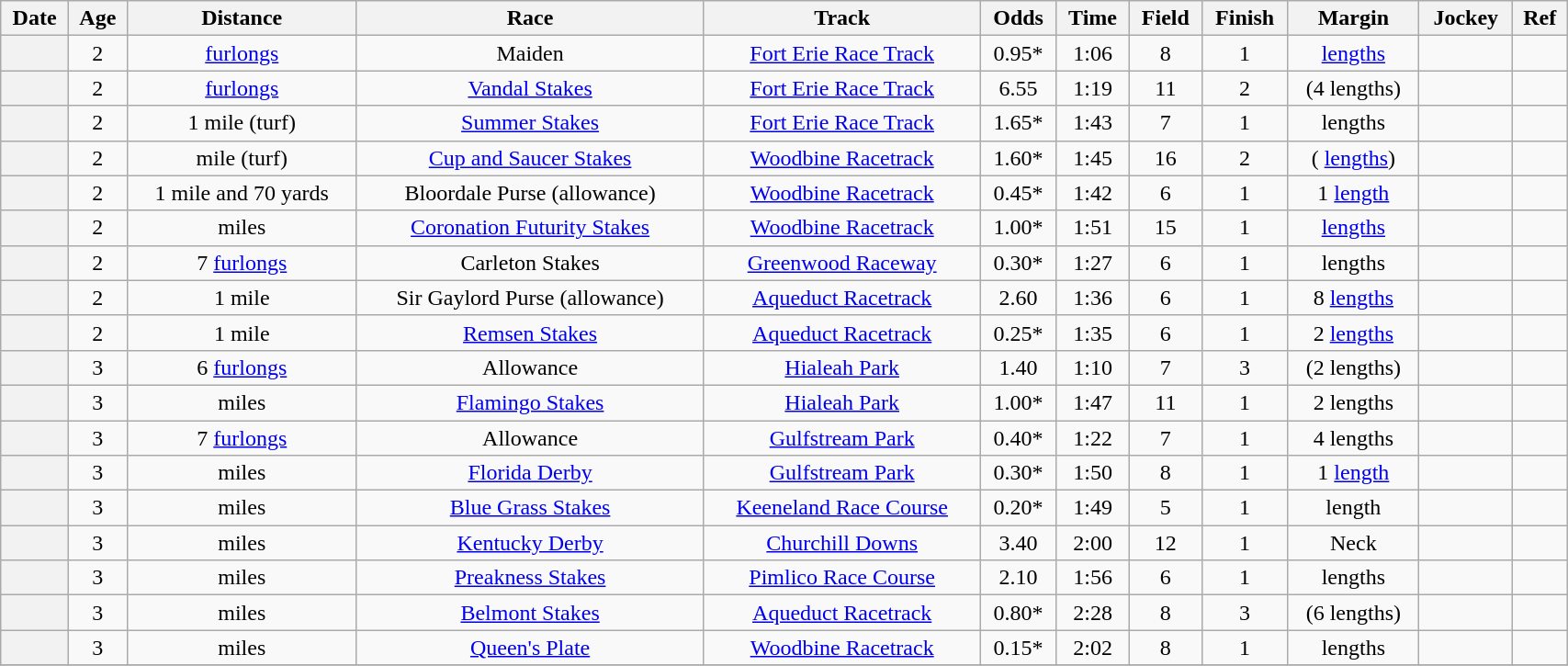<table class = "wikitable sortable" style="text-align:center; width:90%">
<tr>
<th scope="col">Date</th>
<th scope="col">Age</th>
<th scope="col">Distance</th>
<th scope="col">Race</th>
<th scope="col">Track</th>
<th scope="col">Odds</th>
<th scope="col">Time</th>
<th scope="col">Field</th>
<th scope="col">Finish</th>
<th scope="col">Margin</th>
<th scope="col">Jockey</th>
<th scope="col" class="unsortable">Ref</th>
</tr>
<tr>
<th scope="row" style="font-weight:normal;"></th>
<td>2</td>
<td>  <a href='#'>furlongs</a></td>
<td>Maiden</td>
<td><a href='#'>Fort Erie Race Track</a></td>
<td>0.95*</td>
<td>1:06</td>
<td>8</td>
<td>1</td>
<td>  <a href='#'>lengths</a></td>
<td></td>
<td></td>
</tr>
<tr>
<th scope="row" style="font-weight:normal;"></th>
<td>2</td>
<td>  <a href='#'>furlongs</a></td>
<td><a href='#'>Vandal Stakes</a></td>
<td><a href='#'>Fort Erie Race Track</a></td>
<td>6.55</td>
<td>1:19</td>
<td>11</td>
<td>2</td>
<td>(4 lengths)</td>
<td></td>
<td></td>
</tr>
<tr>
<th scope="row" style="font-weight:normal;"></th>
<td>2</td>
<td> 1 mile (turf)</td>
<td><a href='#'>Summer Stakes</a></td>
<td><a href='#'>Fort Erie Race Track</a></td>
<td>1.65*</td>
<td>1:43</td>
<td>7</td>
<td>1</td>
<td> lengths</td>
<td></td>
<td></td>
</tr>
<tr>
<th scope="row" style="font-weight:normal;"></th>
<td>2</td>
<td>  mile (turf)</td>
<td><a href='#'>Cup and Saucer Stakes</a></td>
<td><a href='#'>Woodbine Racetrack</a></td>
<td>1.60*</td>
<td>1:45</td>
<td>16</td>
<td>2</td>
<td>( <a href='#'>lengths</a>)</td>
<td></td>
<td></td>
</tr>
<tr>
<th scope="row" style="font-weight:normal;"></th>
<td>2</td>
<td> 1 mile and 70 yards</td>
<td>Bloordale Purse (allowance)</td>
<td><a href='#'>Woodbine Racetrack</a></td>
<td>0.45*</td>
<td>1:42</td>
<td>6</td>
<td>1</td>
<td> 1 <a href='#'>length</a></td>
<td></td>
<td></td>
</tr>
<tr>
<th scope="row" style="font-weight:normal;"></th>
<td>2</td>
<td>  miles</td>
<td><a href='#'>Coronation Futurity Stakes</a></td>
<td><a href='#'>Woodbine Racetrack</a></td>
<td>1.00*</td>
<td>1:51</td>
<td>15</td>
<td>1</td>
<td> <a href='#'>lengths</a></td>
<td></td>
<td></td>
</tr>
<tr>
<th scope="row" style="font-weight:normal;"></th>
<td>2</td>
<td> 7 <a href='#'>furlongs</a></td>
<td>Carleton Stakes</td>
<td><a href='#'>Greenwood Raceway</a></td>
<td>0.30*</td>
<td>1:27</td>
<td>6</td>
<td>1</td>
<td> lengths</td>
<td></td>
<td></td>
</tr>
<tr>
<th scope="row" style="font-weight:normal;"></th>
<td>2</td>
<td> 1 mile</td>
<td>Sir Gaylord Purse (allowance)</td>
<td><a href='#'>Aqueduct Racetrack</a></td>
<td>2.60</td>
<td>1:36</td>
<td>6</td>
<td>1</td>
<td>8 <a href='#'>lengths</a></td>
<td></td>
<td></td>
</tr>
<tr>
<th scope="row" style="font-weight:normal;"></th>
<td>2</td>
<td> 1 mile</td>
<td><a href='#'>Remsen Stakes</a></td>
<td><a href='#'>Aqueduct Racetrack</a></td>
<td>0.25*</td>
<td>1:35</td>
<td>6</td>
<td>1</td>
<td>2 <a href='#'>lengths</a></td>
<td></td>
<td></td>
</tr>
<tr>
<th scope="row" style="font-weight:normal;"></th>
<td>3</td>
<td> 6 <a href='#'>furlongs</a></td>
<td>Allowance</td>
<td><a href='#'>Hialeah Park</a></td>
<td>1.40</td>
<td>1:10</td>
<td>7</td>
<td>3</td>
<td>(2 lengths)</td>
<td></td>
<td></td>
</tr>
<tr>
<th scope="row" style="font-weight:normal;"></th>
<td>3</td>
<td>  miles</td>
<td><a href='#'>Flamingo Stakes</a></td>
<td><a href='#'>Hialeah Park</a></td>
<td>1.00*</td>
<td>1:47</td>
<td>11</td>
<td>1</td>
<td>2 lengths</td>
<td></td>
<td></td>
</tr>
<tr>
<th scope="row" style="font-weight:normal;"></th>
<td>3</td>
<td> 7 <a href='#'>furlongs</a></td>
<td>Allowance</td>
<td><a href='#'>Gulfstream Park</a></td>
<td>0.40*</td>
<td>1:22</td>
<td>7</td>
<td>1</td>
<td>4 lengths</td>
<td></td>
<td></td>
</tr>
<tr>
<th scope="row" style="font-weight:normal;"></th>
<td>3</td>
<td>  miles</td>
<td><a href='#'>Florida Derby</a></td>
<td><a href='#'>Gulfstream Park</a></td>
<td>0.30*</td>
<td>1:50</td>
<td>8</td>
<td>1</td>
<td>1 <a href='#'>length</a></td>
<td></td>
<td></td>
</tr>
<tr>
<th scope="row" style="font-weight:normal;"></th>
<td>3</td>
<td>  miles</td>
<td><a href='#'>Blue Grass Stakes</a></td>
<td><a href='#'>Keeneland Race Course</a></td>
<td>0.20*</td>
<td>1:49</td>
<td>5</td>
<td>1</td>
<td> length</td>
<td></td>
<td></td>
</tr>
<tr>
<th scope="row" style="font-weight:normal;"></th>
<td>3</td>
<td>  miles</td>
<td><a href='#'>Kentucky Derby</a></td>
<td><a href='#'>Churchill Downs</a></td>
<td>3.40</td>
<td>2:00</td>
<td>12</td>
<td>1</td>
<td>Neck</td>
<td></td>
<td></td>
</tr>
<tr>
<th scope="row" style="font-weight:normal;"></th>
<td>3</td>
<td>  miles</td>
<td><a href='#'>Preakness Stakes</a></td>
<td><a href='#'>Pimlico Race Course</a></td>
<td>2.10</td>
<td>1:56</td>
<td>6</td>
<td>1</td>
<td> lengths</td>
<td></td>
<td></td>
</tr>
<tr>
<th scope="row" style="font-weight:normal;"></th>
<td>3</td>
<td>  miles</td>
<td><a href='#'>Belmont Stakes</a></td>
<td><a href='#'>Aqueduct Racetrack</a></td>
<td>0.80*</td>
<td>2:28</td>
<td>8</td>
<td>3</td>
<td>(6 lengths)</td>
<td></td>
<td></td>
</tr>
<tr>
<th scope="row" style="font-weight:normal;"></th>
<td>3</td>
<td>  miles</td>
<td><a href='#'>Queen's Plate</a></td>
<td><a href='#'>Woodbine Racetrack</a></td>
<td>0.15*</td>
<td>2:02</td>
<td>8</td>
<td>1</td>
<td> lengths</td>
<td></td>
<td></td>
</tr>
<tr>
</tr>
</table>
